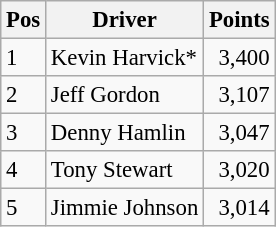<table class="wikitable" style="font-size: 95%;">
<tr>
<th>Pos</th>
<th>Driver</th>
<th>Points</th>
</tr>
<tr>
<td>1</td>
<td>Kevin Harvick*</td>
<td style="text-align:right;">3,400</td>
</tr>
<tr>
<td>2</td>
<td>Jeff Gordon</td>
<td style="text-align:right;">3,107</td>
</tr>
<tr>
<td>3</td>
<td>Denny Hamlin</td>
<td style="text-align:right;">3,047</td>
</tr>
<tr>
<td>4</td>
<td>Tony Stewart</td>
<td style="text-align:right;">3,020</td>
</tr>
<tr>
<td>5</td>
<td>Jimmie Johnson</td>
<td style="text-align:right;">3,014</td>
</tr>
</table>
